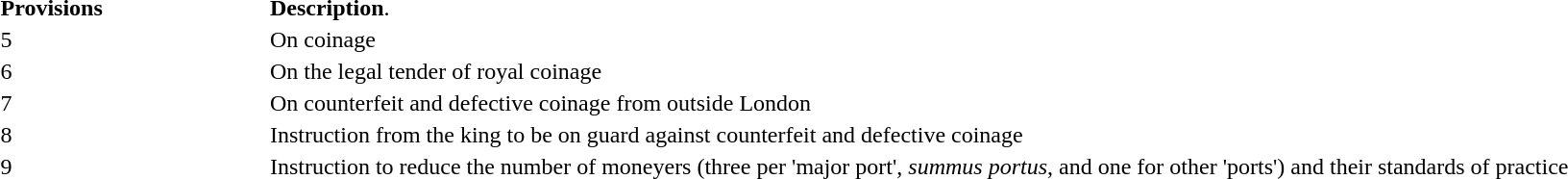<table class="table">
<tr>
<td width="17%"><strong>Provisions</strong></td>
<td width="83%"><strong>Description</strong>.</td>
</tr>
<tr>
<td>5</td>
<td>On coinage</td>
</tr>
<tr>
<td>6</td>
<td>On the legal tender of royal coinage</td>
</tr>
<tr>
<td>7</td>
<td>On counterfeit and defective coinage from outside London</td>
</tr>
<tr>
<td>8</td>
<td>Instruction from the king to be on guard against counterfeit and defective coinage</td>
</tr>
<tr>
<td>9</td>
<td>Instruction to reduce the number of moneyers (three per 'major port', <em>summus portus</em>, and one for other 'ports') and their standards of practice</td>
</tr>
</table>
